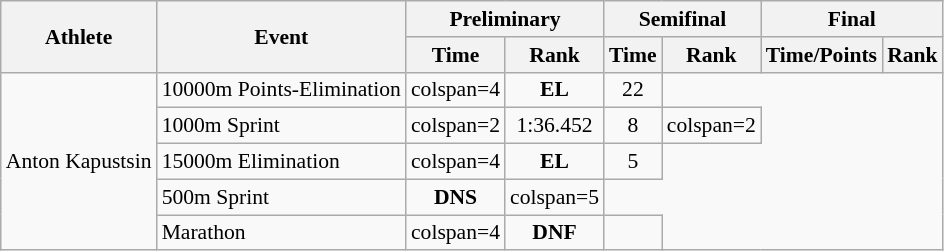<table class="wikitable" border="1" style="font-size:90%">
<tr>
<th rowspan="2">Athlete</th>
<th rowspan="2">Event</th>
<th colspan="2">Preliminary</th>
<th colspan="2">Semifinal</th>
<th colspan="2">Final</th>
</tr>
<tr>
<th>Time</th>
<th>Rank</th>
<th>Time</th>
<th>Rank</th>
<th>Time/Points</th>
<th>Rank</th>
</tr>
<tr align="center">
<td rowspan="5" align="left">Anton Kapustsin</td>
<td align="left">10000m Points-Elimination</td>
<td>colspan=4 </td>
<td><strong>EL</strong></td>
<td>22</td>
</tr>
<tr align="center">
<td align="left">1000m Sprint</td>
<td>colspan=2 </td>
<td>1:36.452</td>
<td>8</td>
<td>colspan=2 </td>
</tr>
<tr align="center">
<td align="left">15000m Elimination</td>
<td>colspan=4 </td>
<td><strong>EL</strong></td>
<td>5</td>
</tr>
<tr align="center">
<td align="left">500m Sprint</td>
<td><strong>DNS</strong></td>
<td>colspan=5</td>
</tr>
<tr align="center">
<td align="left">Marathon</td>
<td>colspan=4 </td>
<td><strong>DNF</strong></td>
<td></td>
</tr>
</table>
